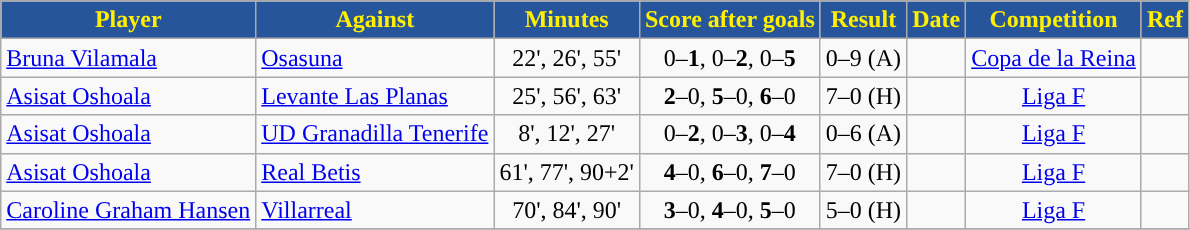<table class="wikitable">
<tr>
<th style="background:#26559B; color:#FFF000; ">Player</th>
<th style="background:#26559B; color:#FFF000; ">Against</th>
<th style="background:#26559B; color:#FFF000; text-align:center; ">Minutes</th>
<th style="background:#26559B; color:#FFF000; text-align:center; ">Score after goals</th>
<th style="background:#26559B; color:#FFF000; text-align:center; ">Result</th>
<th style="background:#26559B; color:#FFF000; ">Date</th>
<th style="background:#26559B; color:#FFF000; text-align:center; ">Competition</th>
<th style="background:#26559B; color:#FFF000; ">Ref</th>
</tr>
<tr>
<td> <a href='#'>Bruna Vilamala</a></td>
<td> <a href='#'>Osasuna</a></td>
<td style="text-align:center">22', 26', 55'</td>
<td style="text-align:center">0–<strong>1</strong>, 0–<strong>2</strong>, 0–<strong>5</strong></td>
<td>0–9 (A)</td>
<td></td>
<td><a href='#'>Copa de la Reina</a></td>
<td style="text-align:center"></td>
</tr>
<tr>
<td> <a href='#'>Asisat Oshoala</a></td>
<td> <a href='#'>Levante Las Planas</a></td>
<td style="text-align:center">25', 56', 63'</td>
<td style="text-align:center"><strong>2</strong>–0, <strong>5</strong>–0, <strong>6</strong>–0</td>
<td>7–0 (H)</td>
<td></td>
<td style="text-align:center"><a href='#'>Liga F</a></td>
<td style="text-align:center"></td>
</tr>
<tr>
<td> <a href='#'>Asisat Oshoala</a></td>
<td> <a href='#'>UD Granadilla Tenerife</a></td>
<td style="text-align:center">8', 12', 27'</td>
<td style="text-align:center">0–<strong>2</strong>, 0–<strong>3</strong>, 0–<strong>4</strong></td>
<td>0–6 (A)</td>
<td></td>
<td style="text-align:center"><a href='#'>Liga F</a></td>
<td style="text-align:center"></td>
</tr>
<tr>
<td> <a href='#'>Asisat Oshoala</a></td>
<td> <a href='#'>Real Betis</a></td>
<td style="text-align:center">61', 77', 90+2'</td>
<td style="text-align:center"><strong>4</strong>–0, <strong>6</strong>–0, <strong>7</strong>–0</td>
<td>7–0 (H)</td>
<td></td>
<td style="text-align:center"><a href='#'>Liga F</a></td>
<td style="text-align:center"></td>
</tr>
<tr>
<td> <a href='#'>Caroline Graham Hansen</a></td>
<td> <a href='#'>Villarreal</a></td>
<td style="text-align:center">70', 84', 90'</td>
<td style="text-align:center"><strong>3</strong>–0, <strong>4</strong>–0, <strong>5</strong>–0</td>
<td>5–0 (H)</td>
<td style="text-align:center"></td>
<td style="text-align:center"><a href='#'>Liga F</a></td>
<td style="text-align:center"></td>
</tr>
<tr>
</tr>
</table>
